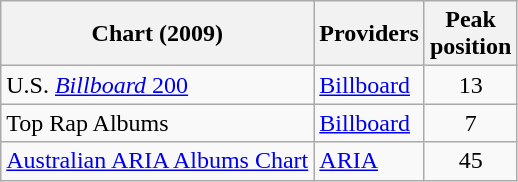<table class="wikitable">
<tr>
<th align="left">Chart (2009)</th>
<th align="left">Providers</th>
<th style="text-align:center;">Peak<br>position</th>
</tr>
<tr>
<td>U.S. <a href='#'><em>Billboard</em> 200</a></td>
<td><a href='#'>Billboard</a></td>
<td style="text-align:center;">13</td>
</tr>
<tr>
<td>Top Rap Albums</td>
<td><a href='#'>Billboard</a></td>
<td style="text-align:center;">7</td>
</tr>
<tr>
<td><a href='#'>Australian ARIA Albums Chart</a></td>
<td><a href='#'>ARIA</a></td>
<td style="text-align:center;">45</td>
</tr>
</table>
